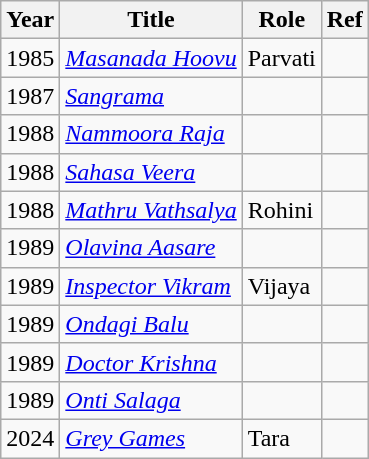<table class="wikitable">
<tr>
<th>Year</th>
<th>Title</th>
<th>Role</th>
<th>Ref</th>
</tr>
<tr>
<td>1985</td>
<td><em><a href='#'>Masanada Hoovu</a></em></td>
<td>Parvati</td>
<td></td>
</tr>
<tr>
<td>1987</td>
<td><a href='#'><em>Sangrama</em></a></td>
<td></td>
<td></td>
</tr>
<tr>
<td>1988</td>
<td><em><a href='#'>Nammoora Raja</a></em></td>
<td></td>
<td></td>
</tr>
<tr>
<td>1988</td>
<td><em><a href='#'>Sahasa Veera</a></em></td>
<td></td>
<td></td>
</tr>
<tr>
<td>1988</td>
<td><em><a href='#'>Mathru Vathsalya</a></em></td>
<td>Rohini</td>
<td></td>
</tr>
<tr>
<td>1989</td>
<td><em><a href='#'>Olavina Aasare</a></em></td>
<td></td>
<td></td>
</tr>
<tr>
<td>1989</td>
<td><em><a href='#'>Inspector Vikram</a></em></td>
<td>Vijaya</td>
<td></td>
</tr>
<tr>
<td>1989</td>
<td><em><a href='#'>Ondagi Balu</a></em></td>
<td></td>
<td></td>
</tr>
<tr>
<td>1989</td>
<td><em><a href='#'>Doctor Krishna</a></em></td>
<td></td>
<td></td>
</tr>
<tr>
<td>1989</td>
<td><em><a href='#'>Onti Salaga</a></em></td>
<td></td>
<td></td>
</tr>
<tr>
<td>2024</td>
<td><em><a href='#'>Grey Games</a></em></td>
<td>Tara</td>
<td></td>
</tr>
</table>
